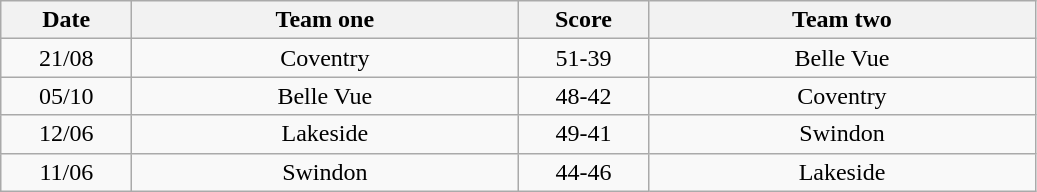<table class="wikitable" style="text-align: center">
<tr>
<th width=80>Date</th>
<th width=250>Team one</th>
<th width=80>Score</th>
<th width=250>Team two</th>
</tr>
<tr>
<td>21/08</td>
<td>Coventry</td>
<td>51-39</td>
<td>Belle Vue</td>
</tr>
<tr>
<td>05/10</td>
<td>Belle Vue</td>
<td>48-42</td>
<td>Coventry</td>
</tr>
<tr>
<td>12/06</td>
<td>Lakeside</td>
<td>49-41</td>
<td>Swindon</td>
</tr>
<tr>
<td>11/06</td>
<td>Swindon</td>
<td>44-46</td>
<td>Lakeside</td>
</tr>
</table>
